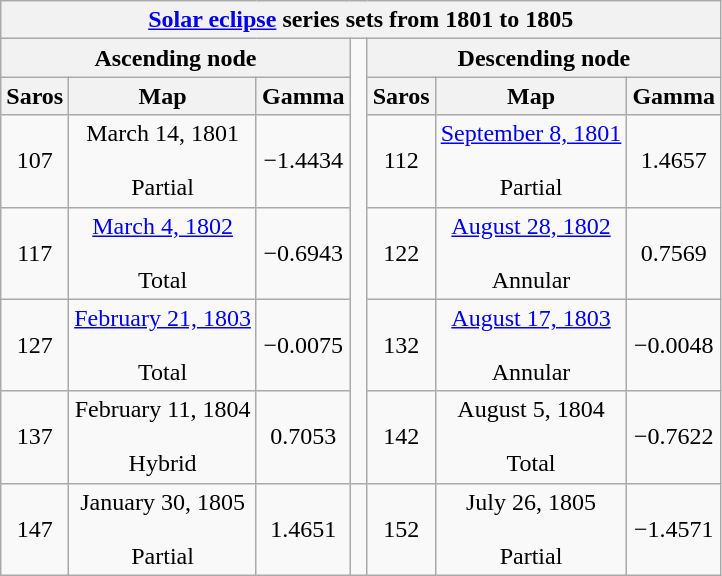<table class="wikitable mw-collapsible mw-collapsed">
<tr>
<th class="nowrap" colspan="7"><a href='#'>Solar eclipse</a> series sets from 1801 to 1805</th>
</tr>
<tr>
<th scope="col" colspan="3">Ascending node</th>
<td rowspan="6"> </td>
<th scope="col" colspan="3">Descending node</th>
</tr>
<tr style="text-align: center;">
<th scope="col">Saros</th>
<th scope="col">Map</th>
<th scope="col">Gamma</th>
<th scope="col">Saros</th>
<th scope="col">Map</th>
<th scope="col">Gamma</th>
</tr>
<tr style="text-align: center;">
<td>107</td>
<td>March 14, 1801<br><br>Partial</td>
<td>−1.4434</td>
<td>112</td>
<td><a href='#'>September 8, 1801</a><br><br>Partial</td>
<td>1.4657</td>
</tr>
<tr style="text-align: center;">
<td>117</td>
<td><a href='#'>March 4, 1802</a><br><br>Total</td>
<td>−0.6943</td>
<td>122</td>
<td><a href='#'>August 28, 1802</a><br><br>Annular</td>
<td>0.7569</td>
</tr>
<tr style="text-align: center;">
<td>127</td>
<td><a href='#'>February 21, 1803</a><br><br>Total</td>
<td>−0.0075</td>
<td>132</td>
<td><a href='#'>August 17, 1803</a><br><br>Annular</td>
<td>−0.0048</td>
</tr>
<tr style="text-align: center;">
<td>137</td>
<td>February 11, 1804<br><br>Hybrid</td>
<td>0.7053</td>
<td>142</td>
<td>August 5, 1804<br><br>Total</td>
<td>−0.7622</td>
</tr>
<tr style="text-align: center;">
<td>147</td>
<td>January 30, 1805<br><br>Partial</td>
<td>1.4651</td>
<td></td>
<td>152</td>
<td>July 26, 1805<br><br>Partial</td>
<td>−1.4571</td>
</tr>
</table>
